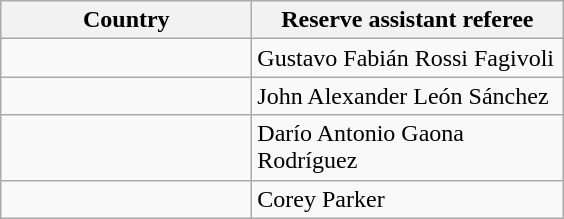<table class="wikitable">
<tr>
<th width=160>Country</th>
<th width=200>Reserve assistant referee</th>
</tr>
<tr>
<td></td>
<td>Gustavo Fabián Rossi Fagivoli</td>
</tr>
<tr>
<td></td>
<td>John Alexander León Sánchez</td>
</tr>
<tr>
<td></td>
<td>Darío Antonio Gaona Rodríguez</td>
</tr>
<tr>
<td></td>
<td>Corey Parker</td>
</tr>
</table>
